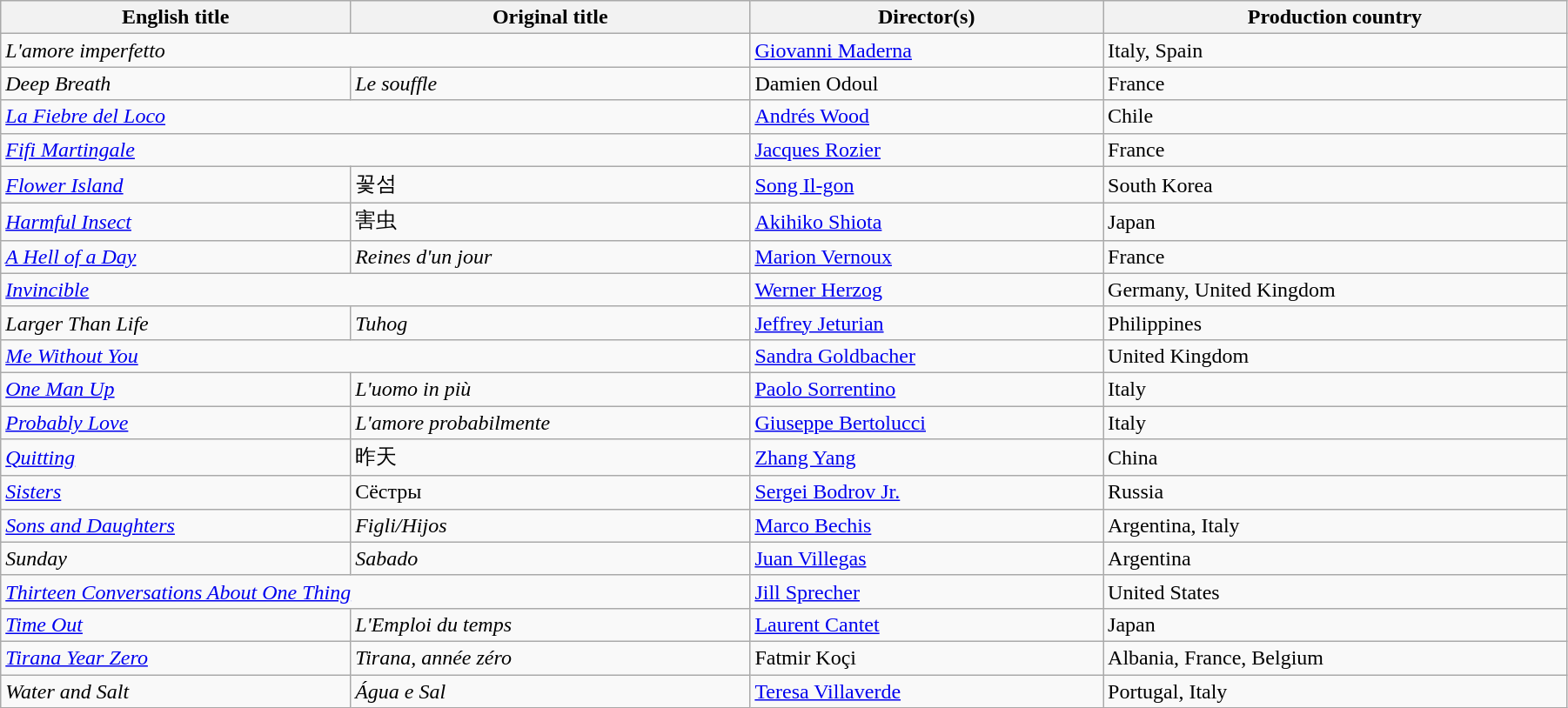<table class="wikitable" width="95%">
<tr>
<th>English title</th>
<th>Original title</th>
<th>Director(s)</th>
<th>Production country</th>
</tr>
<tr>
<td colspan="2"><em>L'amore imperfetto</em></td>
<td><a href='#'>Giovanni Maderna</a></td>
<td>Italy, Spain</td>
</tr>
<tr>
<td><em> Deep Breath</em></td>
<td><em>Le souffle </em></td>
<td>Damien Odoul</td>
<td>France</td>
</tr>
<tr>
<td colspan="2"><em><a href='#'>La Fiebre del Loco</a>  </em></td>
<td><a href='#'>Andrés Wood</a></td>
<td>Chile</td>
</tr>
<tr>
<td colspan="2"><em><a href='#'>Fifi Martingale</a>  </em></td>
<td><a href='#'>Jacques Rozier</a></td>
<td>France</td>
</tr>
<tr>
<td><em><a href='#'>Flower Island </a></em></td>
<td>꽃섬</td>
<td><a href='#'>Song Il-gon</a></td>
<td>South Korea</td>
</tr>
<tr>
<td><em><a href='#'>Harmful Insect</a></em></td>
<td>害虫</td>
<td><a href='#'>Akihiko Shiota</a></td>
<td>Japan</td>
</tr>
<tr>
<td><em><a href='#'>A Hell of a Day</a></em></td>
<td><em>Reines d'un jour </em></td>
<td><a href='#'>Marion Vernoux</a></td>
<td>France</td>
</tr>
<tr>
<td colspan="2"><em><a href='#'>Invincible</a>  </em></td>
<td><a href='#'>Werner Herzog</a></td>
<td>Germany, United Kingdom</td>
</tr>
<tr>
<td><em>Larger Than Life</em></td>
<td><em>Tuhog </em></td>
<td><a href='#'>Jeffrey Jeturian</a></td>
<td>Philippines</td>
</tr>
<tr>
<td colspan="2"><em><a href='#'>Me Without You</a></em></td>
<td><a href='#'>Sandra Goldbacher</a></td>
<td>United Kingdom</td>
</tr>
<tr>
<td><em><a href='#'>One Man Up</a></em></td>
<td><em>L'uomo in più </em></td>
<td><a href='#'>Paolo Sorrentino</a></td>
<td>Italy</td>
</tr>
<tr>
<td><em><a href='#'>Probably Love</a></em></td>
<td><em>L'amore probabilmente</em></td>
<td><a href='#'>Giuseppe Bertolucci</a></td>
<td>Italy</td>
</tr>
<tr>
<td><em><a href='#'>Quitting</a></em></td>
<td>昨天</td>
<td><a href='#'>Zhang Yang</a></td>
<td>China</td>
</tr>
<tr>
<td><em><a href='#'>Sisters</a></em></td>
<td>Сёстры</td>
<td><a href='#'>Sergei Bodrov Jr.</a></td>
<td>Russia</td>
</tr>
<tr>
<td><em><a href='#'>Sons and Daughters</a></em></td>
<td><em>Figli/Hijos</em></td>
<td><a href='#'>Marco Bechis</a></td>
<td>Argentina, Italy</td>
</tr>
<tr>
<td><em>Sunday</em></td>
<td><em>Sabado </em></td>
<td><a href='#'>Juan Villegas</a></td>
<td>Argentina</td>
</tr>
<tr>
<td colspan="2"><em><a href='#'>Thirteen Conversations About One Thing</a> </em></td>
<td><a href='#'>Jill Sprecher</a></td>
<td>United States</td>
</tr>
<tr>
<td><em><a href='#'>Time Out</a></em></td>
<td><em>L'Emploi du temps </em></td>
<td><a href='#'>Laurent Cantet</a></td>
<td>Japan</td>
</tr>
<tr>
<td><em><a href='#'>Tirana Year Zero</a></em></td>
<td><em>Tirana, année zéro</em></td>
<td>Fatmir Koçi</td>
<td>Albania, France, Belgium</td>
</tr>
<tr>
<td><em>Water and Salt</em></td>
<td><em>Água e Sal</em></td>
<td><a href='#'>Teresa Villaverde</a></td>
<td>Portugal, Italy</td>
</tr>
</table>
